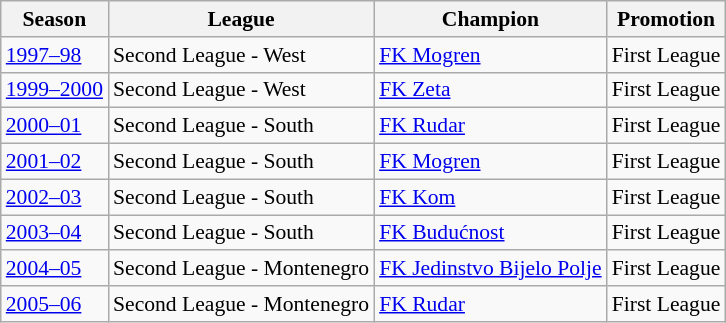<table class="wikitable" style="font-size:90%">
<tr>
<th>Season</th>
<th>League</th>
<th>Champion</th>
<th>Promotion</th>
</tr>
<tr>
<td><a href='#'>1997–98</a></td>
<td>Second League - West</td>
<td><a href='#'>FK Mogren</a></td>
<td>First League</td>
</tr>
<tr>
<td><a href='#'>1999–2000</a></td>
<td>Second League - West</td>
<td><a href='#'>FK Zeta</a></td>
<td>First League</td>
</tr>
<tr>
<td><a href='#'>2000–01</a></td>
<td>Second League - South</td>
<td><a href='#'>FK Rudar</a></td>
<td>First League</td>
</tr>
<tr>
<td><a href='#'>2001–02</a></td>
<td>Second League - South</td>
<td><a href='#'>FK Mogren</a></td>
<td>First League</td>
</tr>
<tr>
<td><a href='#'>2002–03</a></td>
<td>Second League - South</td>
<td><a href='#'>FK Kom</a></td>
<td>First League</td>
</tr>
<tr>
<td><a href='#'>2003–04</a></td>
<td>Second League - South</td>
<td><a href='#'>FK Budućnost</a></td>
<td>First League</td>
</tr>
<tr>
<td><a href='#'>2004–05</a></td>
<td>Second League - Montenegro</td>
<td><a href='#'>FK Jedinstvo Bijelo Polje</a></td>
<td>First League</td>
</tr>
<tr>
<td><a href='#'>2005–06</a></td>
<td>Second League - Montenegro</td>
<td><a href='#'>FK Rudar</a></td>
<td>First League</td>
</tr>
</table>
